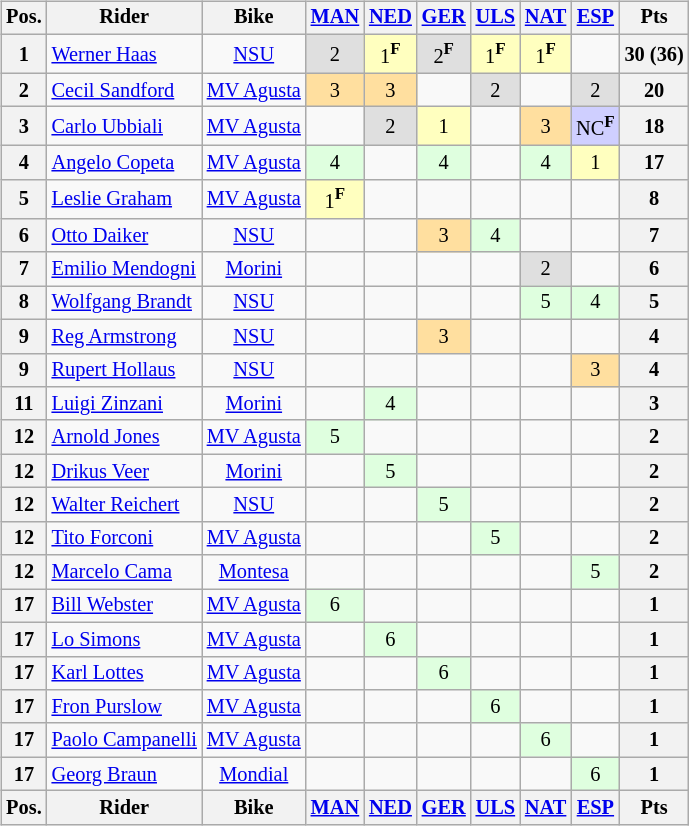<table>
<tr>
<td><br><table class="wikitable" style="font-size: 85%; text-align:center">
<tr>
<th>Pos.</th>
<th>Rider</th>
<th>Bike</th>
<th><a href='#'>MAN</a><br></th>
<th><a href='#'>NED</a><br></th>
<th><a href='#'>GER</a><br></th>
<th><a href='#'>ULS</a><br></th>
<th><a href='#'>NAT</a><br></th>
<th><a href='#'>ESP</a><br></th>
<th>Pts</th>
</tr>
<tr>
<th>1</th>
<td align="left"> <a href='#'>Werner Haas</a></td>
<td><a href='#'>NSU</a></td>
<td style="background:#dfdfdf;">2</td>
<td style="background:#ffffbf;">1<strong><sup>F</sup></strong></td>
<td style="background:#dfdfdf;">2<strong><sup>F</sup></strong></td>
<td style="background:#ffffbf;">1<strong><sup>F</sup></strong></td>
<td style="background:#ffffbf;">1<strong><sup>F</sup></strong></td>
<td></td>
<th>30 (36)</th>
</tr>
<tr>
<th>2</th>
<td align="left"> <a href='#'>Cecil Sandford</a></td>
<td><a href='#'>MV Agusta</a></td>
<td style="background:#ffdf9f;">3</td>
<td style="background:#ffdf9f;">3</td>
<td></td>
<td style="background:#dfdfdf;">2</td>
<td></td>
<td style="background:#dfdfdf;">2</td>
<th>20</th>
</tr>
<tr>
<th>3</th>
<td align="left"> <a href='#'>Carlo Ubbiali</a></td>
<td><a href='#'>MV Agusta</a></td>
<td></td>
<td style="background:#dfdfdf;">2</td>
<td style="background:#ffffbf;">1</td>
<td></td>
<td style="background:#ffdf9f;">3</td>
<td style="background:#cfcfff;">NC<strong><sup>F</sup></strong></td>
<th>18</th>
</tr>
<tr>
<th>4</th>
<td align="left"> <a href='#'>Angelo Copeta</a></td>
<td><a href='#'>MV Agusta</a></td>
<td style="background:#dfffdf;">4</td>
<td></td>
<td style="background:#dfffdf;">4</td>
<td></td>
<td style="background:#dfffdf;">4</td>
<td style="background:#ffffbf;">1</td>
<th>17</th>
</tr>
<tr>
<th>5</th>
<td align="left"> <a href='#'>Leslie Graham</a></td>
<td><a href='#'>MV Agusta</a></td>
<td style="background:#ffffbf;">1<strong><sup>F</sup></strong></td>
<td></td>
<td></td>
<td></td>
<td></td>
<td></td>
<th>8</th>
</tr>
<tr>
<th>6</th>
<td align="left"> <a href='#'>Otto Daiker</a></td>
<td><a href='#'>NSU</a></td>
<td></td>
<td></td>
<td style="background:#ffdf9f;">3</td>
<td style="background:#dfffdf;">4</td>
<td></td>
<td></td>
<th>7</th>
</tr>
<tr>
<th>7</th>
<td align="left"> <a href='#'>Emilio Mendogni</a></td>
<td><a href='#'>Morini</a></td>
<td></td>
<td></td>
<td></td>
<td></td>
<td style="background:#dfdfdf;">2</td>
<td></td>
<th>6</th>
</tr>
<tr>
<th>8</th>
<td align="left"> <a href='#'>Wolfgang Brandt</a></td>
<td><a href='#'>NSU</a></td>
<td></td>
<td></td>
<td></td>
<td></td>
<td style="background:#dfffdf;">5</td>
<td style="background:#dfffdf;">4</td>
<th>5</th>
</tr>
<tr>
<th>9</th>
<td align="left"> <a href='#'>Reg Armstrong</a></td>
<td><a href='#'>NSU</a></td>
<td></td>
<td></td>
<td style="background:#ffdf9f;">3</td>
<td></td>
<td></td>
<td></td>
<th>4</th>
</tr>
<tr>
<th>9</th>
<td align="left"> <a href='#'>Rupert Hollaus</a></td>
<td><a href='#'>NSU</a></td>
<td></td>
<td></td>
<td></td>
<td></td>
<td></td>
<td style="background:#ffdf9f;">3</td>
<th>4</th>
</tr>
<tr>
<th>11</th>
<td align="left"> <a href='#'>Luigi Zinzani</a></td>
<td><a href='#'>Morini</a></td>
<td></td>
<td style="background:#dfffdf;">4</td>
<td></td>
<td></td>
<td></td>
<td></td>
<th>3</th>
</tr>
<tr>
<th>12</th>
<td align="left"> <a href='#'>Arnold Jones</a></td>
<td><a href='#'>MV Agusta</a></td>
<td style="background:#dfffdf;">5</td>
<td></td>
<td></td>
<td></td>
<td></td>
<td></td>
<th>2</th>
</tr>
<tr>
<th>12</th>
<td align="left"> <a href='#'>Drikus Veer</a></td>
<td><a href='#'>Morini</a></td>
<td></td>
<td style="background:#dfffdf;">5</td>
<td></td>
<td></td>
<td></td>
<td></td>
<th>2</th>
</tr>
<tr>
<th>12</th>
<td align="left"> <a href='#'>Walter Reichert</a></td>
<td><a href='#'>NSU</a></td>
<td></td>
<td></td>
<td style="background:#dfffdf;">5</td>
<td></td>
<td></td>
<td></td>
<th>2</th>
</tr>
<tr>
<th>12</th>
<td align="left"> <a href='#'>Tito Forconi</a></td>
<td><a href='#'>MV Agusta</a></td>
<td></td>
<td></td>
<td></td>
<td style="background:#dfffdf;">5</td>
<td></td>
<td></td>
<th>2</th>
</tr>
<tr>
<th>12</th>
<td align="left"> <a href='#'>Marcelo Cama</a></td>
<td><a href='#'>Montesa</a></td>
<td></td>
<td></td>
<td></td>
<td></td>
<td></td>
<td style="background:#dfffdf;">5</td>
<th>2</th>
</tr>
<tr>
<th>17</th>
<td align="left"> <a href='#'>Bill Webster</a></td>
<td><a href='#'>MV Agusta</a></td>
<td style="background:#dfffdf;">6</td>
<td></td>
<td></td>
<td></td>
<td></td>
<td></td>
<th>1</th>
</tr>
<tr>
<th>17</th>
<td align="left"> <a href='#'>Lo Simons</a></td>
<td><a href='#'>MV Agusta</a></td>
<td></td>
<td style="background:#dfffdf;">6</td>
<td></td>
<td></td>
<td></td>
<td></td>
<th>1</th>
</tr>
<tr>
<th>17</th>
<td align="left"> <a href='#'>Karl Lottes</a></td>
<td><a href='#'>MV Agusta</a></td>
<td></td>
<td></td>
<td style="background:#dfffdf;">6</td>
<td></td>
<td></td>
<td></td>
<th>1</th>
</tr>
<tr>
<th>17</th>
<td align="left"> <a href='#'>Fron Purslow</a></td>
<td><a href='#'>MV Agusta</a></td>
<td></td>
<td></td>
<td></td>
<td style="background:#dfffdf;">6</td>
<td></td>
<td></td>
<th>1</th>
</tr>
<tr>
<th>17</th>
<td align="left"> <a href='#'>Paolo Campanelli</a></td>
<td><a href='#'>MV Agusta</a></td>
<td></td>
<td></td>
<td></td>
<td></td>
<td style="background:#dfffdf;">6</td>
<td></td>
<th>1</th>
</tr>
<tr>
<th>17</th>
<td align="left"> <a href='#'>Georg Braun</a></td>
<td><a href='#'>Mondial</a></td>
<td></td>
<td></td>
<td></td>
<td></td>
<td></td>
<td style="background:#dfffdf;">6</td>
<th>1</th>
</tr>
<tr>
<th>Pos.</th>
<th>Rider</th>
<th>Bike</th>
<th><a href='#'>MAN</a><br></th>
<th><a href='#'>NED</a><br></th>
<th><a href='#'>GER</a><br></th>
<th><a href='#'>ULS</a><br></th>
<th><a href='#'>NAT</a><br></th>
<th><a href='#'>ESP</a><br></th>
<th>Pts</th>
</tr>
</table>
</td>
<td valign="top"><br></td>
</tr>
</table>
